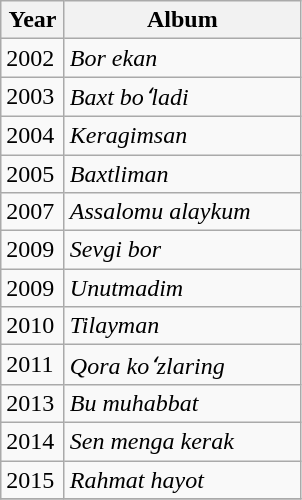<table class="wikitable">
<tr>
<th width="35" rowspan="1">Year</th>
<th width="150" rowspan="1">Album</th>
</tr>
<tr>
<td>2002</td>
<td align="left"><em>Bor ekan</em></td>
</tr>
<tr>
<td>2003</td>
<td align="left"><em>Baxt boʻladi</em></td>
</tr>
<tr>
<td>2004</td>
<td align="left"><em>Keragimsan</em></td>
</tr>
<tr>
<td>2005</td>
<td align="left"><em>Baxtliman</em></td>
</tr>
<tr>
<td>2007</td>
<td align="left"><em>Assalomu alaykum</em></td>
</tr>
<tr>
<td>2009</td>
<td align="left"><em>Sevgi bor</em></td>
</tr>
<tr>
<td>2009</td>
<td align="left"><em>Unutmadim</em></td>
</tr>
<tr>
<td>2010</td>
<td align="left"><em>Tilayman</em></td>
</tr>
<tr>
<td>2011</td>
<td align="left"><em>Qora koʻzlaring</em></td>
</tr>
<tr>
<td>2013</td>
<td align="left"><em>Bu muhabbat</em></td>
</tr>
<tr>
<td>2014</td>
<td align="left"><em>Sen menga kerak</em></td>
</tr>
<tr>
<td>2015</td>
<td align="left"><em>Rahmat hayot</em></td>
</tr>
<tr>
</tr>
</table>
